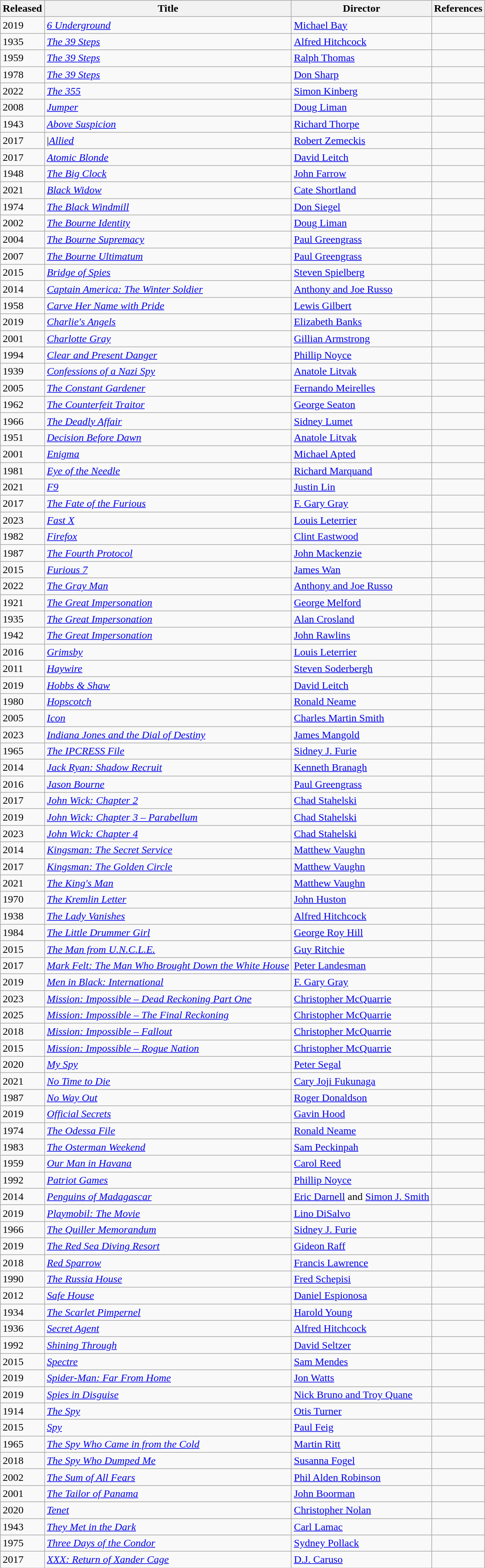<table class="wikitable sortable">
<tr>
<th>Released</th>
<th>Title</th>
<th>Director</th>
<th>References</th>
</tr>
<tr>
<td>2019</td>
<td><em><a href='#'>6 Underground</a></em></td>
<td><a href='#'>Michael Bay</a></td>
<td></td>
</tr>
<tr>
<td>1935</td>
<td><em><a href='#'>The 39 Steps</a></em></td>
<td><a href='#'>Alfred Hitchcock</a></td>
<td></td>
</tr>
<tr>
<td>1959</td>
<td><em><a href='#'>The 39 Steps</a></em></td>
<td><a href='#'>Ralph Thomas</a></td>
<td></td>
</tr>
<tr>
<td>1978</td>
<td><em><a href='#'>The 39 Steps</a></em></td>
<td><a href='#'>Don Sharp</a></td>
<td></td>
</tr>
<tr>
<td>2022</td>
<td><em><a href='#'>The 355</a></em></td>
<td><a href='#'>Simon Kinberg</a></td>
<td></td>
</tr>
<tr>
<td>2008</td>
<td><em><a href='#'>Jumper</a></em></td>
<td><a href='#'>Doug Liman</a></td>
<td></td>
</tr>
<tr>
<td>1943</td>
<td><em><a href='#'>Above Suspicion</a></em></td>
<td><a href='#'>Richard Thorpe</a></td>
<td></td>
</tr>
<tr>
<td>2017</td>
<td>|<a href='#'><em>Allied</em></a></td>
<td><a href='#'>Robert Zemeckis</a></td>
<td></td>
</tr>
<tr>
<td>2017</td>
<td><em><a href='#'>Atomic Blonde</a></em></td>
<td><a href='#'>David Leitch</a></td>
<td></td>
</tr>
<tr>
<td>1948</td>
<td><em><a href='#'>The Big Clock</a></em></td>
<td><a href='#'>John Farrow</a></td>
<td></td>
</tr>
<tr>
<td>2021</td>
<td><em><a href='#'>Black Widow</a></em></td>
<td><a href='#'>Cate Shortland</a></td>
<td></td>
</tr>
<tr>
<td>1974</td>
<td><em><a href='#'>The Black Windmill</a></em></td>
<td><a href='#'>Don Siegel</a></td>
<td></td>
</tr>
<tr>
<td>2002</td>
<td><em><a href='#'>The Bourne Identity</a></em></td>
<td><a href='#'>Doug Liman</a></td>
<td></td>
</tr>
<tr>
<td>2004</td>
<td><em><a href='#'>The Bourne Supremacy</a></em></td>
<td><a href='#'>Paul Greengrass</a></td>
<td></td>
</tr>
<tr>
<td>2007</td>
<td><em><a href='#'>The Bourne Ultimatum</a></em></td>
<td><a href='#'>Paul Greengrass</a></td>
<td></td>
</tr>
<tr>
<td>2015</td>
<td><em><a href='#'>Bridge of Spies</a></em></td>
<td><a href='#'>Steven Spielberg</a></td>
<td></td>
</tr>
<tr>
<td>2014</td>
<td><em><a href='#'>Captain America: The Winter Soldier</a></em></td>
<td><a href='#'>Anthony and Joe Russo</a></td>
<td></td>
</tr>
<tr>
<td>1958</td>
<td><em><a href='#'>Carve Her Name with Pride</a></em></td>
<td><a href='#'>Lewis Gilbert</a></td>
<td></td>
</tr>
<tr>
<td>2019</td>
<td><em><a href='#'>Charlie's Angels</a></em></td>
<td><a href='#'>Elizabeth Banks</a></td>
<td></td>
</tr>
<tr>
<td>2001</td>
<td><em><a href='#'>Charlotte Gray</a></em></td>
<td><a href='#'>Gillian Armstrong</a></td>
<td></td>
</tr>
<tr>
<td>1994</td>
<td><em><a href='#'>Clear and Present Danger</a></em></td>
<td><a href='#'>Phillip Noyce</a></td>
<td></td>
</tr>
<tr>
<td>1939</td>
<td><em><a href='#'>Confessions of a Nazi Spy</a></em></td>
<td><a href='#'>Anatole Litvak</a></td>
<td></td>
</tr>
<tr>
<td>2005</td>
<td><em><a href='#'>The Constant Gardener</a></em></td>
<td><a href='#'>Fernando Meirelles</a></td>
<td></td>
</tr>
<tr>
<td>1962</td>
<td><em><a href='#'>The Counterfeit Traitor</a></em></td>
<td><a href='#'>George Seaton</a></td>
<td></td>
</tr>
<tr>
<td>1966</td>
<td><em><a href='#'>The Deadly Affair</a></em></td>
<td><a href='#'>Sidney Lumet</a></td>
<td></td>
</tr>
<tr>
<td>1951</td>
<td><em><a href='#'>Decision Before Dawn</a></em></td>
<td><a href='#'>Anatole Litvak</a></td>
<td></td>
</tr>
<tr>
<td>2001</td>
<td><em><a href='#'>Enigma</a></em></td>
<td><a href='#'>Michael Apted</a></td>
<td></td>
</tr>
<tr>
<td>1981</td>
<td><em><a href='#'>Eye of the Needle</a></em></td>
<td><a href='#'>Richard Marquand</a></td>
<td></td>
</tr>
<tr>
<td>2021</td>
<td><em><a href='#'>F9</a></em></td>
<td><a href='#'>Justin Lin</a></td>
<td></td>
</tr>
<tr>
<td>2017</td>
<td><em><a href='#'>The Fate of the Furious</a></em></td>
<td><a href='#'>F. Gary Gray</a></td>
<td></td>
</tr>
<tr>
<td>2023</td>
<td><em><a href='#'>Fast X</a></em></td>
<td><a href='#'>Louis Leterrier</a></td>
<td></td>
</tr>
<tr>
<td>1982</td>
<td><em><a href='#'>Firefox</a></em></td>
<td><a href='#'>Clint Eastwood</a></td>
<td></td>
</tr>
<tr>
<td>1987</td>
<td><em><a href='#'>The Fourth Protocol</a></em></td>
<td><a href='#'>John Mackenzie</a></td>
<td></td>
</tr>
<tr>
<td>2015</td>
<td><em><a href='#'>Furious 7</a></em></td>
<td><a href='#'>James Wan</a></td>
<td></td>
</tr>
<tr>
<td>2022</td>
<td><em><a href='#'>The Gray Man</a></em></td>
<td><a href='#'>Anthony and Joe Russo</a></td>
<td></td>
</tr>
<tr>
<td>1921</td>
<td><em><a href='#'>The Great Impersonation</a></em></td>
<td><a href='#'>George Melford</a></td>
<td></td>
</tr>
<tr>
<td>1935</td>
<td><em><a href='#'>The Great Impersonation</a></em></td>
<td><a href='#'>Alan Crosland</a></td>
<td></td>
</tr>
<tr>
<td>1942</td>
<td><em><a href='#'>The Great Impersonation</a></em></td>
<td><a href='#'>John Rawlins</a></td>
<td></td>
</tr>
<tr>
<td>2016</td>
<td><em><a href='#'>Grimsby</a></em></td>
<td><a href='#'>Louis Leterrier</a></td>
<td></td>
</tr>
<tr>
<td>2011</td>
<td><em><a href='#'>Haywire</a></em></td>
<td><a href='#'>Steven Soderbergh</a></td>
<td></td>
</tr>
<tr>
<td>2019</td>
<td><em><a href='#'>Hobbs & Shaw</a></em></td>
<td><a href='#'>David Leitch</a></td>
<td></td>
</tr>
<tr>
<td>1980</td>
<td><em><a href='#'>Hopscotch</a></em></td>
<td><a href='#'>Ronald Neame</a></td>
<td></td>
</tr>
<tr>
<td>2005</td>
<td><em><a href='#'>Icon</a></em></td>
<td><a href='#'>Charles Martin Smith</a></td>
<td></td>
</tr>
<tr>
<td>2023</td>
<td><em><a href='#'>Indiana Jones and the Dial of Destiny</a></em></td>
<td><a href='#'>James Mangold</a></td>
<td></td>
</tr>
<tr>
<td>1965</td>
<td><em><a href='#'>The IPCRESS File</a></em></td>
<td><a href='#'>Sidney J. Furie</a></td>
<td></td>
</tr>
<tr>
<td>2014</td>
<td><em><a href='#'>Jack Ryan: Shadow Recruit</a></em></td>
<td><a href='#'>Kenneth Branagh</a></td>
<td></td>
</tr>
<tr>
<td>2016</td>
<td><em><a href='#'>Jason Bourne</a></em></td>
<td><a href='#'>Paul Greengrass</a></td>
<td></td>
</tr>
<tr>
<td>2017</td>
<td><em><a href='#'>John Wick: Chapter 2</a></em></td>
<td><a href='#'>Chad Stahelski</a></td>
<td></td>
</tr>
<tr>
<td>2019</td>
<td><em><a href='#'>John Wick: Chapter 3 – Parabellum</a></em></td>
<td><a href='#'>Chad Stahelski</a></td>
<td></td>
</tr>
<tr>
<td>2023</td>
<td><em><a href='#'>John Wick: Chapter 4</a></em></td>
<td><a href='#'>Chad Stahelski</a></td>
<td></td>
</tr>
<tr>
<td>2014</td>
<td><em><a href='#'>Kingsman: The Secret Service</a></em></td>
<td><a href='#'>Matthew Vaughn</a></td>
<td></td>
</tr>
<tr>
<td>2017</td>
<td><em><a href='#'>Kingsman: The Golden Circle</a></em></td>
<td><a href='#'>Matthew Vaughn</a></td>
<td></td>
</tr>
<tr>
<td>2021</td>
<td><em><a href='#'>The King's Man</a></em></td>
<td><a href='#'>Matthew Vaughn</a></td>
<td></td>
</tr>
<tr>
<td>1970</td>
<td><em><a href='#'>The Kremlin Letter</a></em></td>
<td><a href='#'>John Huston</a></td>
<td></td>
</tr>
<tr>
<td>1938</td>
<td><em><a href='#'>The Lady Vanishes</a></em></td>
<td><a href='#'>Alfred Hitchcock</a></td>
<td></td>
</tr>
<tr>
<td>1984</td>
<td><em><a href='#'>The Little Drummer Girl</a></em></td>
<td><a href='#'>George Roy Hill</a></td>
<td></td>
</tr>
<tr>
<td>2015</td>
<td><em><a href='#'>The Man from U.N.C.L.E.</a></em></td>
<td><a href='#'>Guy Ritchie</a></td>
<td></td>
</tr>
<tr>
<td>2017</td>
<td><em><a href='#'>Mark Felt: The Man Who Brought Down the White House</a></em></td>
<td><a href='#'>Peter Landesman</a></td>
<td></td>
</tr>
<tr>
<td>2019</td>
<td><em><a href='#'>Men in Black: International</a></em></td>
<td><a href='#'>F. Gary Gray</a></td>
<td></td>
</tr>
<tr>
<td>2023</td>
<td><em><a href='#'>Mission: Impossible – Dead Reckoning Part One</a></em></td>
<td><a href='#'>Christopher McQuarrie</a></td>
<td></td>
</tr>
<tr>
<td>2025</td>
<td><em><a href='#'>Mission: Impossible – The Final Reckoning</a></em></td>
<td><a href='#'>Christopher McQuarrie</a></td>
<td></td>
</tr>
<tr>
<td>2018</td>
<td><em><a href='#'>Mission: Impossible – Fallout</a></em></td>
<td><a href='#'>Christopher McQuarrie</a></td>
<td></td>
</tr>
<tr>
<td>2015</td>
<td><em><a href='#'>Mission: Impossible – Rogue Nation</a></em></td>
<td><a href='#'>Christopher McQuarrie</a></td>
<td></td>
</tr>
<tr>
<td>2020</td>
<td><em><a href='#'>My Spy</a></em></td>
<td><a href='#'>Peter Segal</a></td>
<td></td>
</tr>
<tr>
<td>2021</td>
<td><em><a href='#'>No Time to Die</a></em></td>
<td><a href='#'>Cary Joji Fukunaga</a></td>
<td></td>
</tr>
<tr>
<td>1987</td>
<td><em><a href='#'>No Way Out</a></em></td>
<td><a href='#'>Roger Donaldson</a></td>
<td></td>
</tr>
<tr>
<td>2019</td>
<td><em><a href='#'>Official Secrets</a></em></td>
<td><a href='#'>Gavin Hood</a></td>
<td></td>
</tr>
<tr>
<td>1974</td>
<td><em><a href='#'>The Odessa File</a></em></td>
<td><a href='#'>Ronald Neame</a></td>
<td></td>
</tr>
<tr>
<td>1983</td>
<td><em><a href='#'>The Osterman Weekend</a></em></td>
<td><a href='#'>Sam Peckinpah</a></td>
<td></td>
</tr>
<tr>
<td>1959</td>
<td><em><a href='#'>Our Man in Havana</a></em></td>
<td><a href='#'>Carol Reed</a></td>
<td></td>
</tr>
<tr>
<td>1992</td>
<td><em><a href='#'>Patriot Games</a></em></td>
<td><a href='#'>Phillip Noyce</a></td>
<td></td>
</tr>
<tr>
<td>2014</td>
<td><em><a href='#'>Penguins of Madagascar</a></em></td>
<td><a href='#'>Eric Darnell</a> and <a href='#'>Simon J. Smith</a></td>
<td></td>
</tr>
<tr>
<td>2019</td>
<td><em><a href='#'>Playmobil: The Movie</a></em></td>
<td><a href='#'>Lino DiSalvo</a></td>
<td></td>
</tr>
<tr>
<td>1966</td>
<td><em><a href='#'>The Quiller Memorandum</a></em></td>
<td><a href='#'>Sidney J. Furie</a></td>
<td></td>
</tr>
<tr>
<td>2019</td>
<td><em><a href='#'>The Red Sea Diving Resort</a></em></td>
<td><a href='#'>Gideon Raff</a></td>
<td></td>
</tr>
<tr>
<td>2018</td>
<td><em><a href='#'>Red Sparrow</a></em></td>
<td><a href='#'>Francis Lawrence</a></td>
<td></td>
</tr>
<tr>
<td>1990</td>
<td><em><a href='#'>The Russia House</a></em></td>
<td><a href='#'>Fred Schepisi</a></td>
<td></td>
</tr>
<tr>
<td>2012</td>
<td><em><a href='#'>Safe House</a></em></td>
<td><a href='#'>Daniel Espionosa</a></td>
<td></td>
</tr>
<tr>
<td>1934</td>
<td><em><a href='#'>The Scarlet Pimpernel</a></em></td>
<td><a href='#'>Harold Young</a></td>
<td></td>
</tr>
<tr>
<td>1936</td>
<td><em><a href='#'>Secret Agent</a></em></td>
<td><a href='#'>Alfred Hitchcock</a></td>
<td></td>
</tr>
<tr>
<td>1992</td>
<td><em><a href='#'>Shining Through</a></em></td>
<td><a href='#'>David Seltzer</a></td>
<td></td>
</tr>
<tr>
<td>2015</td>
<td><em><a href='#'>Spectre</a></em></td>
<td><a href='#'>Sam Mendes</a></td>
<td></td>
</tr>
<tr>
<td>2019</td>
<td><em><a href='#'>Spider-Man: Far From Home</a></em></td>
<td><a href='#'>Jon Watts</a></td>
<td></td>
</tr>
<tr>
<td>2019</td>
<td><em><a href='#'>Spies in Disguise</a></em></td>
<td><a href='#'>Nick Bruno and Troy Quane</a></td>
<td></td>
</tr>
<tr>
<td>1914</td>
<td><em><a href='#'>The Spy</a></em></td>
<td><a href='#'>Otis Turner</a></td>
<td></td>
</tr>
<tr>
<td>2015</td>
<td><em><a href='#'>Spy</a></em></td>
<td><a href='#'>Paul Feig</a></td>
<td></td>
</tr>
<tr>
<td>1965</td>
<td><em><a href='#'>The Spy Who Came in from the Cold</a></em></td>
<td><a href='#'>Martin Ritt</a></td>
<td></td>
</tr>
<tr>
<td>2018</td>
<td><em><a href='#'>The Spy Who Dumped Me</a></em></td>
<td><a href='#'>Susanna Fogel</a></td>
<td></td>
</tr>
<tr>
<td>2002</td>
<td><em><a href='#'>The Sum of All Fears</a></em></td>
<td><a href='#'>Phil Alden Robinson</a></td>
<td></td>
</tr>
<tr>
<td>2001</td>
<td><em><a href='#'>The Tailor of Panama</a></em></td>
<td><a href='#'>John Boorman</a></td>
<td></td>
</tr>
<tr>
<td>2020</td>
<td><em><a href='#'>Tenet</a></em></td>
<td><a href='#'>Christopher Nolan</a></td>
<td></td>
</tr>
<tr>
<td>1943</td>
<td><em><a href='#'>They Met in the Dark</a></em></td>
<td><a href='#'>Carl Lamac</a></td>
<td></td>
</tr>
<tr>
<td>1975</td>
<td><em><a href='#'>Three Days of the Condor</a></em></td>
<td><a href='#'>Sydney Pollack</a></td>
<td></td>
</tr>
<tr>
<td>2017</td>
<td><em><a href='#'>XXX: Return of Xander Cage</a></em></td>
<td><a href='#'>D.J. Caruso</a></td>
<td></td>
</tr>
</table>
